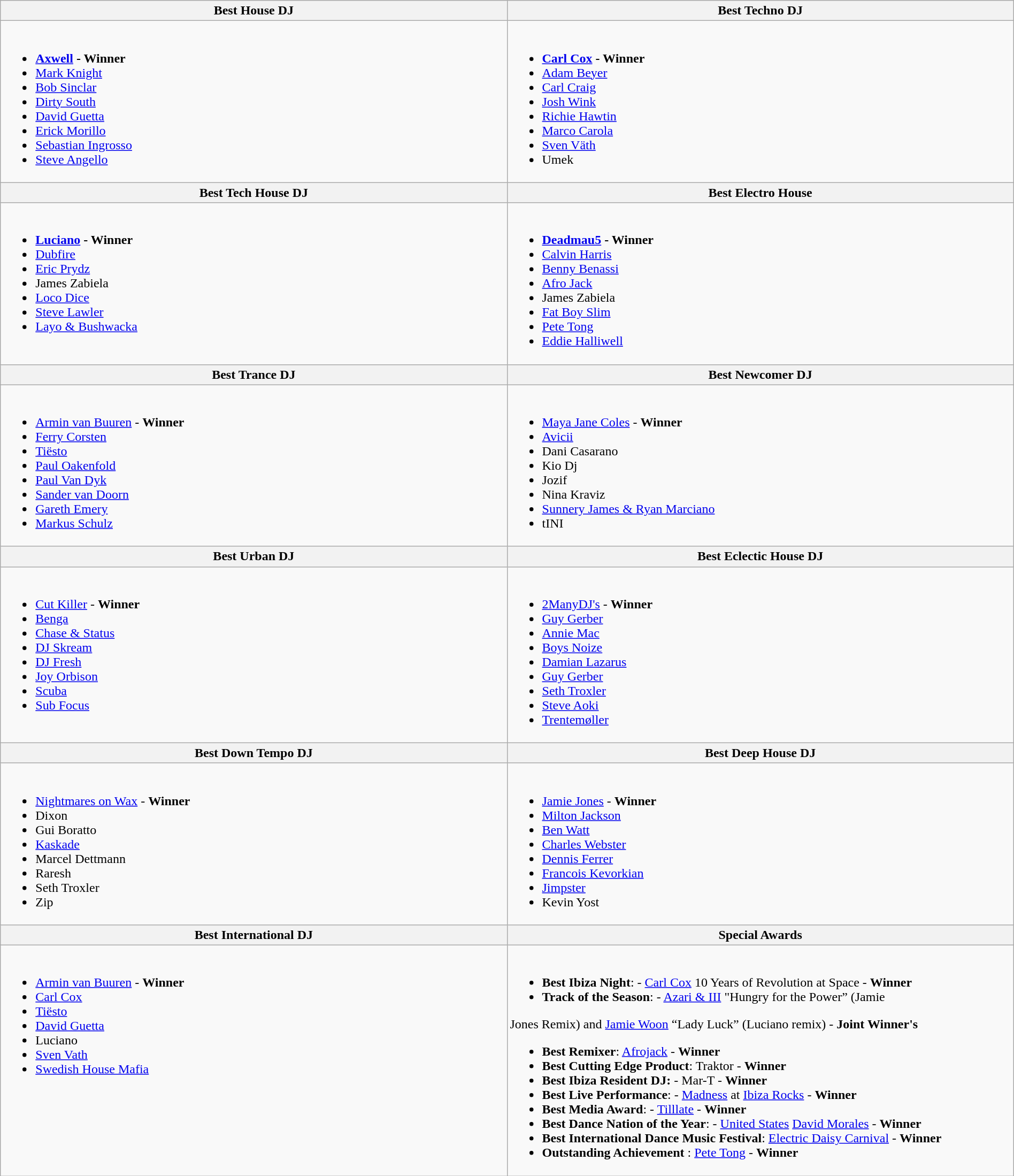<table class=wikitable width="100%">
<tr>
<th width="50%"><strong>Best House DJ</strong></th>
<th width="50%"><strong>Best Techno DJ</strong></th>
</tr>
<tr>
<td valign="top"><br><ul><li><strong> <a href='#'>Axwell</a> - Winner</strong></li><li><a href='#'>Mark Knight</a></li><li><a href='#'>Bob Sinclar</a></li><li><a href='#'>Dirty South</a></li><li><a href='#'>David Guetta</a></li><li><a href='#'>Erick Morillo</a></li><li><a href='#'>Sebastian Ingrosso</a></li><li><a href='#'>Steve Angello</a></li></ul></td>
<td valign="top"><br><ul><li><strong> <a href='#'>Carl Cox</a> - Winner</strong></li><li><a href='#'>Adam Beyer</a></li><li><a href='#'>Carl Craig</a></li><li><a href='#'>Josh Wink</a></li><li><a href='#'>Richie Hawtin</a></li><li><a href='#'>Marco Carola</a></li><li><a href='#'>Sven Väth</a></li><li>Umek</li></ul></td>
</tr>
<tr>
<th width="50%"><strong>Best Tech House DJ</strong></th>
<th width="50%"><strong>Best Electro House</strong></th>
</tr>
<tr>
<td valign="top"><br><ul><li><strong> <a href='#'>Luciano</a> - Winner</strong></li><li><a href='#'>Dubfire</a></li><li><a href='#'>Eric Prydz</a></li><li>James Zabiela</li><li><a href='#'>Loco Dice</a></li><li><a href='#'>Steve Lawler</a></li><li><a href='#'>Layo & Bushwacka</a></li></ul></td>
<td valign="top"><br><ul><li><strong>  <a href='#'>Deadmau5</a> - Winner</strong></li><li><a href='#'>Calvin Harris</a></li><li><a href='#'>Benny Benassi</a></li><li><a href='#'>Afro Jack</a></li><li>James Zabiela</li><li><a href='#'>Fat Boy Slim</a></li><li><a href='#'>Pete Tong</a></li><li><a href='#'>Eddie Halliwell</a></li></ul></td>
</tr>
<tr>
<th width="50%"><strong>Best Trance DJ</strong></th>
<th width="50%"><strong>Best Newcomer DJ</strong></th>
</tr>
<tr>
<td valign="top"><br><ul><li> <a href='#'>Armin van Buuren</a> - <strong>Winner</strong></li><li><a href='#'>Ferry Corsten</a></li><li><a href='#'>Tiësto</a></li><li><a href='#'>Paul Oakenfold</a></li><li><a href='#'>Paul Van Dyk</a></li><li><a href='#'>Sander van Doorn</a></li><li><a href='#'>Gareth Emery</a></li><li><a href='#'>Markus Schulz</a></li></ul></td>
<td valign="top"><br><ul><li> <a href='#'>Maya Jane Coles</a> - <strong>Winner</strong></li><li><a href='#'>Avicii</a></li><li>Dani Casarano</li><li>Kio Dj</li><li>Jozif</li><li>Nina Kraviz</li><li><a href='#'>Sunnery James & Ryan Marciano</a></li><li>tINI</li></ul></td>
</tr>
<tr>
<th width="50%"><strong>Best Urban DJ</strong></th>
<th width="50%"><strong>Best Eclectic House DJ</strong></th>
</tr>
<tr>
<td valign="top"><br><ul><li> <a href='#'>Cut Killer</a> - <strong>Winner</strong></li><li><a href='#'>Benga</a></li><li><a href='#'>Chase & Status</a></li><li><a href='#'>DJ Skream</a></li><li><a href='#'>DJ Fresh</a></li><li><a href='#'>Joy Orbison</a></li><li><a href='#'>Scuba</a></li><li><a href='#'>Sub Focus</a></li></ul></td>
<td valign="top"><br><ul><li> <a href='#'>2ManyDJ's</a> - <strong>Winner</strong></li><li><a href='#'>Guy Gerber</a></li><li><a href='#'>Annie Mac</a></li><li><a href='#'>Boys Noize</a></li><li><a href='#'>Damian Lazarus</a></li><li><a href='#'>Guy Gerber</a></li><li><a href='#'>Seth Troxler</a></li><li><a href='#'>Steve Aoki</a></li><li><a href='#'>Trentemøller</a></li></ul></td>
</tr>
<tr>
<th width="50%"><strong>Best Down Tempo DJ</strong></th>
<th width="50%"><strong>Best Deep House DJ</strong></th>
</tr>
<tr>
<td valign="top"><br><ul><li> <a href='#'>Nightmares on Wax</a> - <strong>Winner</strong></li><li>Dixon</li><li>Gui Boratto</li><li><a href='#'>Kaskade</a></li><li>Marcel Dettmann</li><li>Raresh</li><li>Seth Troxler</li><li>Zip</li></ul></td>
<td valign="top"><br><ul><li> <a href='#'>Jamie Jones</a> - <strong>Winner</strong></li><li><a href='#'>Milton Jackson</a></li><li><a href='#'>Ben Watt</a></li><li><a href='#'>Charles Webster</a></li><li><a href='#'>Dennis Ferrer</a></li><li><a href='#'>Francois Kevorkian</a></li><li><a href='#'>Jimpster</a></li><li>Kevin Yost</li></ul></td>
</tr>
<tr>
<th width="50%"><strong>Best International DJ</strong></th>
<th width="50%"><strong>Special Awards</strong></th>
</tr>
<tr>
<td valign="top"><br><ul><li> <a href='#'>Armin van Buuren</a> - <strong>Winner</strong></li><li><a href='#'>Carl Cox</a></li><li><a href='#'>Tiësto</a></li><li><a href='#'>David Guetta</a></li><li>Luciano</li><li><a href='#'>Sven Vath</a></li><li><a href='#'>Swedish House Mafia</a></li></ul></td>
<td valign="top"><br><ul><li><strong>Best Ibiza Night</strong>: -  <a href='#'>Carl Cox</a> 10 Years of Revolution at Space - <strong>Winner</strong></li><li><strong>Track of the Season</strong>: -  <a href='#'>Azari & III</a> "Hungry for the Power” (Jamie</li></ul>Jones Remix) and  <a href='#'>Jamie Woon</a> “Lady Luck” (Luciano remix) - <strong>Joint Winner's</strong><ul><li><strong>Best Remixer</strong>:  <a href='#'>Afrojack</a> - <strong>Winner</strong></li><li><strong>Best Cutting Edge Product</strong>:  Traktor - <strong>Winner</strong></li><li><strong>Best Ibiza Resident DJ:</strong> -  Mar-T - <strong>Winner</strong></li><li><strong>Best Live Performance</strong>: -  <a href='#'>Madness</a> at <a href='#'>Ibiza Rocks</a> - <strong>Winner</strong></li><li><strong>Best Media Award</strong>: -  <a href='#'>Tilllate</a> - <strong>Winner</strong></li><li><strong>Best Dance Nation of the Year</strong>: -  <a href='#'>United States</a> <a href='#'>David Morales</a> - <strong>Winner</strong></li><li><strong>Best International Dance Music Festival</strong>:  <a href='#'>Electric Daisy Carnival</a> - <strong>Winner</strong></li><li><strong>Outstanding Achievement </strong>:  <a href='#'>Pete Tong</a> - <strong>Winner</strong></li></ul></td>
</tr>
</table>
